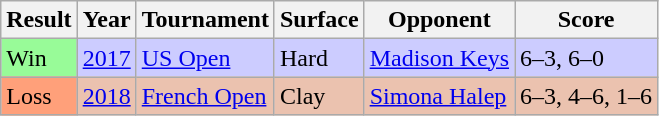<table class="sortable wikitable">
<tr>
<th>Result</th>
<th>Year</th>
<th>Tournament</th>
<th>Surface</th>
<th>Opponent</th>
<th>Score</th>
</tr>
<tr style=background:#ccf>
<td bgcolor=98fb98>Win</td>
<td><a href='#'>2017</a></td>
<td><a href='#'>US Open</a></td>
<td>Hard</td>
<td> <a href='#'>Madison Keys</a></td>
<td>6–3, 6–0</td>
</tr>
<tr style=background:#ebc2af>
<td bgcolor=#ffa07a>Loss</td>
<td><a href='#'>2018</a></td>
<td><a href='#'>French Open</a></td>
<td>Clay</td>
<td> <a href='#'>Simona Halep</a></td>
<td>6–3, 4–6, 1–6</td>
</tr>
</table>
